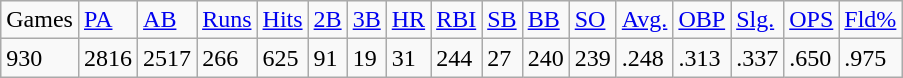<table class="wikitable">
<tr>
<td>Games</td>
<td><a href='#'>PA</a></td>
<td><a href='#'>AB</a></td>
<td><a href='#'>Runs</a></td>
<td><a href='#'>Hits</a></td>
<td><a href='#'>2B</a></td>
<td><a href='#'>3B</a></td>
<td><a href='#'>HR</a></td>
<td><a href='#'>RBI</a></td>
<td><a href='#'>SB</a></td>
<td><a href='#'>BB</a></td>
<td><a href='#'>SO</a></td>
<td><a href='#'>Avg.</a></td>
<td><a href='#'>OBP</a></td>
<td><a href='#'>Slg.</a></td>
<td><a href='#'>OPS</a></td>
<td><a href='#'>Fld%</a></td>
</tr>
<tr>
<td>930</td>
<td>2816</td>
<td>2517</td>
<td>266</td>
<td>625</td>
<td>91</td>
<td>19</td>
<td>31</td>
<td>244</td>
<td>27</td>
<td>240</td>
<td>239</td>
<td>.248</td>
<td>.313</td>
<td>.337</td>
<td>.650</td>
<td>.975</td>
</tr>
</table>
